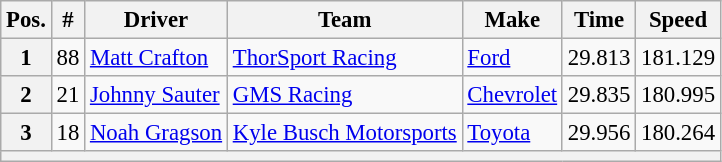<table class="wikitable" style="font-size:95%">
<tr>
<th>Pos.</th>
<th>#</th>
<th>Driver</th>
<th>Team</th>
<th>Make</th>
<th>Time</th>
<th>Speed</th>
</tr>
<tr>
<th>1</th>
<td>88</td>
<td><a href='#'>Matt Crafton</a></td>
<td><a href='#'>ThorSport Racing</a></td>
<td><a href='#'>Ford</a></td>
<td>29.813</td>
<td>181.129</td>
</tr>
<tr>
<th>2</th>
<td>21</td>
<td><a href='#'>Johnny Sauter</a></td>
<td><a href='#'>GMS Racing</a></td>
<td><a href='#'>Chevrolet</a></td>
<td>29.835</td>
<td>180.995</td>
</tr>
<tr>
<th>3</th>
<td>18</td>
<td><a href='#'>Noah Gragson</a></td>
<td><a href='#'>Kyle Busch Motorsports</a></td>
<td><a href='#'>Toyota</a></td>
<td>29.956</td>
<td>180.264</td>
</tr>
<tr>
<th colspan="7"></th>
</tr>
</table>
